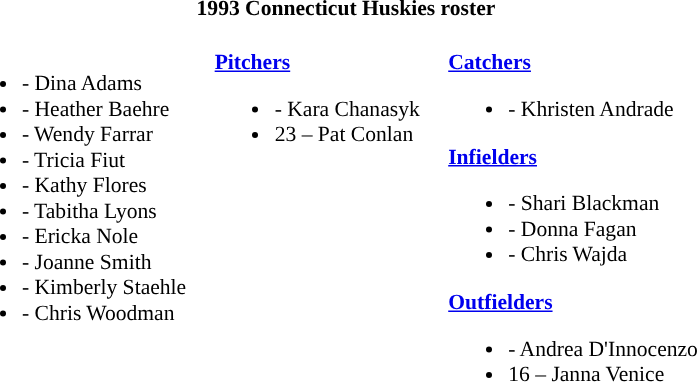<table class="toccolours" style="border-collapse:collapse; font-size:90%;">
<tr>
<td colspan="9" style="text-align:center;"><strong>1993 Connecticut Huskies roster</strong></td>
</tr>
<tr>
</tr>
<tr>
<td width="03"> </td>
<td valign="top"><br><ul><li>- Dina Adams</li><li>- Heather Baehre</li><li>- Wendy Farrar</li><li>- Tricia Fiut</li><li>- Kathy Flores</li><li>- Tabitha Lyons</li><li>- Ericka Nole</li><li>- Joanne Smith</li><li>- Kimberly Staehle</li><li>- Chris Woodman</li></ul></td>
<td width="15"> </td>
<td valign="top"><br><strong><a href='#'>Pitchers</a></strong><ul><li>- Kara Chanasyk</li><li>23 – Pat Conlan</li></ul></td>
<td width="15"> </td>
<td valign="top"><br><strong><a href='#'>Catchers</a></strong><ul><li>- Khristen Andrade</li></ul><strong><a href='#'>Infielders</a></strong><ul><li>- Shari Blackman</li><li>- Donna Fagan</li><li>- Chris Wajda</li></ul><strong><a href='#'>Outfielders</a></strong><ul><li>- Andrea D'Innocenzo</li><li>16 – Janna Venice</li></ul></td>
<td width="25"> </td>
</tr>
</table>
